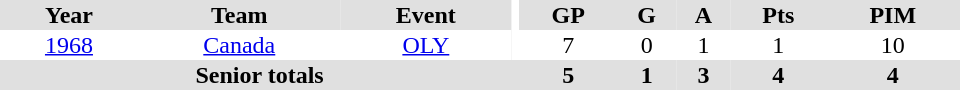<table border="0" cellpadding="1" cellspacing="0" ID="Table3" style="text-align:center; width:40em">
<tr bgcolor="#e0e0e0">
<th>Year</th>
<th>Team</th>
<th>Event</th>
<th rowspan="102" bgcolor="#ffffff"></th>
<th>GP</th>
<th>G</th>
<th>A</th>
<th>Pts</th>
<th>PIM</th>
</tr>
<tr>
<td><a href='#'>1968</a></td>
<td><a href='#'>Canada</a></td>
<td><a href='#'>OLY</a></td>
<td>7</td>
<td>0</td>
<td>1</td>
<td>1</td>
<td>10</td>
</tr>
<tr bgcolor="#e0e0e0">
<th colspan="4">Senior totals</th>
<th>5</th>
<th>1</th>
<th>3</th>
<th>4</th>
<th>4</th>
</tr>
</table>
